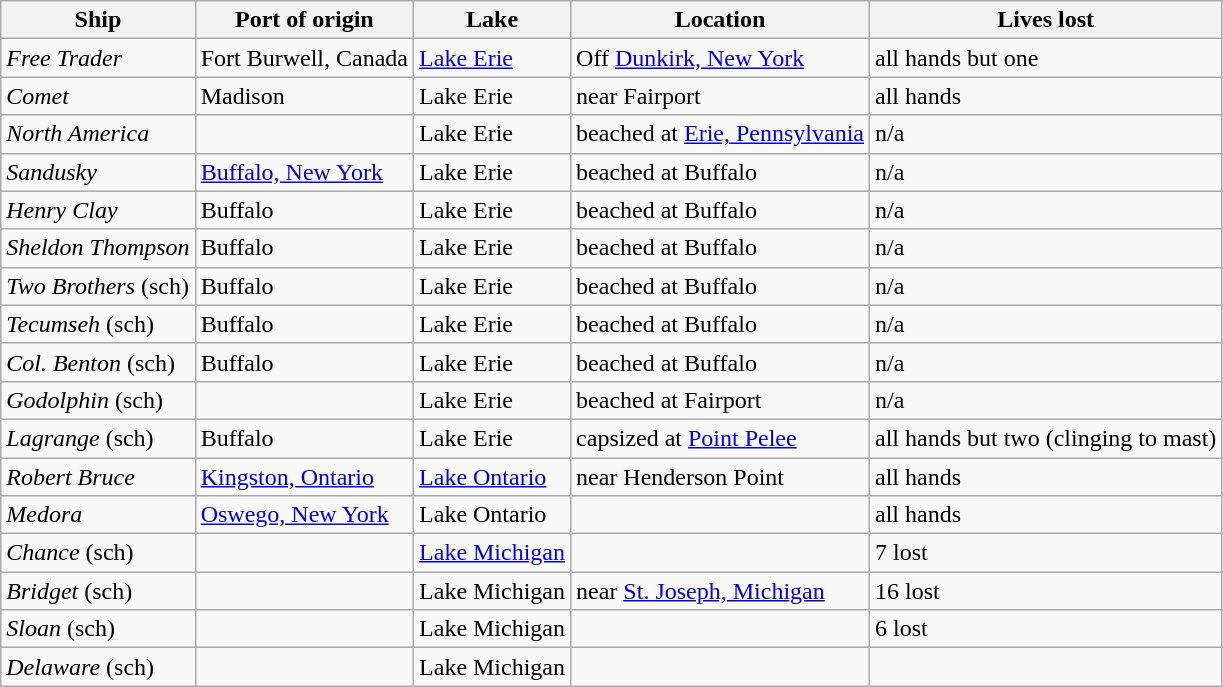<table class="wikitable">
<tr>
<th>Ship</th>
<th>Port of origin</th>
<th>Lake</th>
<th>Location</th>
<th>Lives lost</th>
</tr>
<tr>
<td><em>Free Trader</em></td>
<td>Fort Burwell, Canada</td>
<td><a href='#'>Lake Erie</a></td>
<td>Off <a href='#'>Dunkirk, New York</a></td>
<td>all hands but one</td>
</tr>
<tr>
<td><em>Comet</em></td>
<td>Madison</td>
<td>Lake Erie</td>
<td>near Fairport</td>
<td>all hands</td>
</tr>
<tr>
<td><em>North America</em></td>
<td></td>
<td>Lake Erie</td>
<td>beached at <a href='#'>Erie, Pennsylvania</a></td>
<td>n/a</td>
</tr>
<tr>
<td><em>Sandusky</em></td>
<td><a href='#'>Buffalo, New York</a></td>
<td>Lake Erie</td>
<td>beached at Buffalo</td>
<td>n/a</td>
</tr>
<tr>
<td><em>Henry Clay</em></td>
<td>Buffalo</td>
<td>Lake Erie</td>
<td>beached at Buffalo</td>
<td>n/a</td>
</tr>
<tr>
<td><em>Sheldon Thompson</em></td>
<td>Buffalo</td>
<td>Lake Erie</td>
<td>beached at Buffalo</td>
<td>n/a</td>
</tr>
<tr>
<td><em>Two Brothers</em> (sch)</td>
<td>Buffalo</td>
<td>Lake Erie</td>
<td>beached at Buffalo</td>
<td>n/a</td>
</tr>
<tr>
<td><em>Tecumseh</em> (sch)</td>
<td>Buffalo</td>
<td>Lake Erie</td>
<td>beached at Buffalo</td>
<td>n/a</td>
</tr>
<tr>
<td><em>Col. Benton</em> (sch)</td>
<td>Buffalo</td>
<td>Lake Erie</td>
<td>beached at Buffalo</td>
<td>n/a</td>
</tr>
<tr>
<td><em>Godolphin</em> (sch)</td>
<td></td>
<td>Lake Erie</td>
<td>beached at Fairport</td>
<td>n/a</td>
</tr>
<tr>
<td><em>Lagrange</em> (sch)</td>
<td>Buffalo</td>
<td>Lake Erie</td>
<td>capsized at <a href='#'>Point Pelee</a></td>
<td>all hands but two (clinging to mast)</td>
</tr>
<tr>
<td><em>Robert Bruce</em></td>
<td><a href='#'>Kingston, Ontario</a></td>
<td><a href='#'>Lake Ontario</a></td>
<td>near Henderson Point</td>
<td>all hands</td>
</tr>
<tr>
<td><em>Medora</em></td>
<td><a href='#'>Oswego, New York</a></td>
<td>Lake Ontario</td>
<td></td>
<td>all hands</td>
</tr>
<tr>
<td><em>Chance</em> (sch)</td>
<td></td>
<td><a href='#'>Lake Michigan</a></td>
<td></td>
<td>7 lost</td>
</tr>
<tr>
<td><em>Bridget</em> (sch)</td>
<td></td>
<td>Lake Michigan</td>
<td>near <a href='#'>St. Joseph, Michigan</a></td>
<td>16 lost</td>
</tr>
<tr>
<td><em>Sloan</em> (sch)</td>
<td></td>
<td>Lake Michigan</td>
<td></td>
<td>6 lost</td>
</tr>
<tr>
<td><em>Delaware</em> (sch)</td>
<td></td>
<td>Lake Michigan</td>
<td></td>
<td></td>
</tr>
</table>
